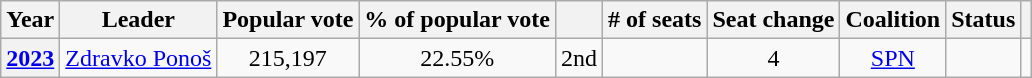<table class="wikitable" style="text-align:center">
<tr>
<th>Year</th>
<th>Leader</th>
<th>Popular vote</th>
<th>% of popular vote</th>
<th></th>
<th># of seats</th>
<th>Seat change</th>
<th>Coalition</th>
<th>Status</th>
<th></th>
</tr>
<tr>
<th><a href='#'>2023</a></th>
<td><a href='#'>Zdravko Ponoš</a></td>
<td>215,197</td>
<td>22.55%</td>
<td> 2nd</td>
<td></td>
<td> 4</td>
<td><a href='#'>SPN</a></td>
<td></td>
<td></td>
</tr>
</table>
